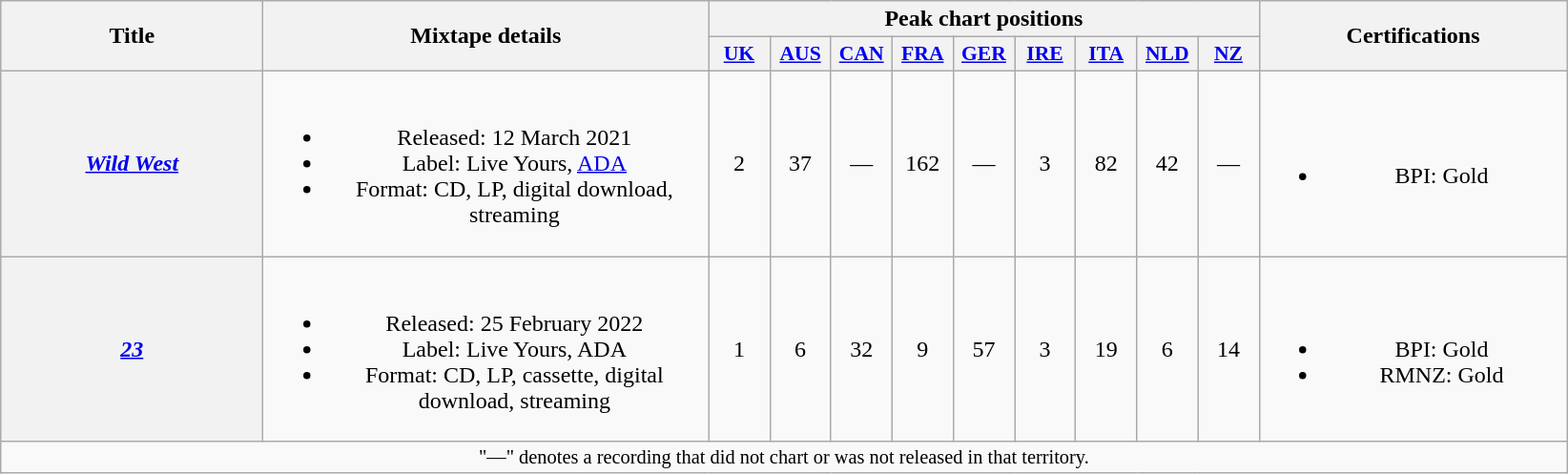<table class="wikitable plainrowheaders" style="text-align:center;">
<tr>
<th scope="col" rowspan="2" style="width:11em;">Title</th>
<th scope="col" rowspan="2" style="width:19em;">Mixtape details</th>
<th scope="col" colspan="9">Peak chart positions</th>
<th scope="col" rowspan="2" style="width:13em;">Certifications</th>
</tr>
<tr>
<th scope="col" style="width:2.5em;font-size:90%;"><a href='#'>UK</a><br></th>
<th scope="col" style="width:2.5em;font-size:90%;"><a href='#'>AUS</a><br></th>
<th scope="col" style="width:2.5em;font-size:90%;"><a href='#'>CAN</a><br></th>
<th scope="col" style="width:2.5em;font-size:90%;"><a href='#'>FRA</a><br></th>
<th scope="col" style="width:2.5em;font-size:90%;"><a href='#'>GER</a><br></th>
<th scope="col" style="width:2.5em;font-size:90%;"><a href='#'>IRE</a><br></th>
<th scope="col" style="width:2.5em;font-size:90%;"><a href='#'>ITA</a><br></th>
<th scope="col" style="width:2.5em;font-size:90%;"><a href='#'>NLD</a><br></th>
<th scope="col" style="width:2.5em;font-size:90%;"><a href='#'>NZ</a><br></th>
</tr>
<tr>
<th scope="row"><em><a href='#'>Wild West</a></em></th>
<td><br><ul><li>Released: 12 March 2021</li><li>Label: Live Yours, <a href='#'>ADA</a></li><li>Format: CD, LP, digital download, streaming</li></ul></td>
<td>2</td>
<td>37</td>
<td>—</td>
<td>162</td>
<td>—</td>
<td>3</td>
<td>82</td>
<td>42</td>
<td>—</td>
<td><br><ul><li>BPI: Gold</li></ul></td>
</tr>
<tr>
<th scope="row"><em><a href='#'>23</a></em></th>
<td><br><ul><li>Released: 25 February 2022</li><li>Label: Live Yours, ADA</li><li>Format: CD, LP, cassette, digital download, streaming</li></ul></td>
<td>1</td>
<td>6</td>
<td>32</td>
<td>9</td>
<td>57</td>
<td>3</td>
<td>19</td>
<td>6</td>
<td>14</td>
<td><br><ul><li>BPI: Gold</li><li>RMNZ: Gold</li></ul></td>
</tr>
<tr>
<td colspan="14" style="font-size:85%">"—" denotes a recording that did not chart or was not released in that territory.</td>
</tr>
</table>
